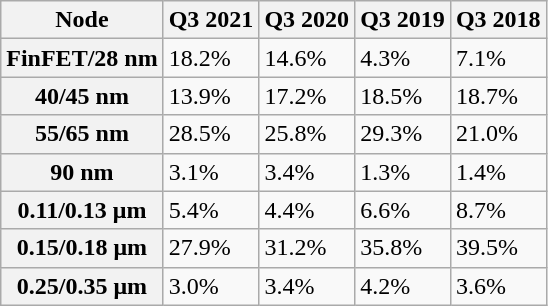<table class="wikitable">
<tr>
<th>Node</th>
<th>Q3 2021</th>
<th>Q3 2020</th>
<th>Q3 2019</th>
<th>Q3 2018</th>
</tr>
<tr>
<th>FinFET/28 nm</th>
<td>18.2%</td>
<td>14.6%</td>
<td>4.3%</td>
<td>7.1%</td>
</tr>
<tr>
<th>40/45 nm</th>
<td>13.9%</td>
<td>17.2%</td>
<td>18.5%</td>
<td>18.7%</td>
</tr>
<tr>
<th>55/65 nm</th>
<td>28.5%</td>
<td>25.8%</td>
<td>29.3%</td>
<td>21.0%</td>
</tr>
<tr>
<th>90 nm</th>
<td>3.1%</td>
<td>3.4%</td>
<td>1.3%</td>
<td>1.4%</td>
</tr>
<tr>
<th>0.11/0.13 μm</th>
<td>5.4%</td>
<td>4.4%</td>
<td>6.6%</td>
<td>8.7%</td>
</tr>
<tr>
<th>0.15/0.18 μm</th>
<td>27.9%</td>
<td>31.2%</td>
<td>35.8%</td>
<td>39.5%</td>
</tr>
<tr>
<th>0.25/0.35 μm</th>
<td>3.0%</td>
<td>3.4%</td>
<td>4.2%</td>
<td>3.6%</td>
</tr>
</table>
